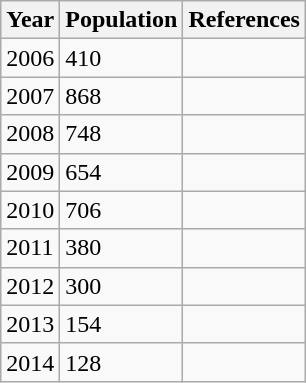<table class="wikitable">
<tr>
<th>Year</th>
<th>Population</th>
<th>References</th>
</tr>
<tr>
<td>2006</td>
<td>410</td>
<td></td>
</tr>
<tr>
<td>2007</td>
<td>868</td>
<td></td>
</tr>
<tr>
<td>2008</td>
<td>748</td>
<td></td>
</tr>
<tr>
<td>2009</td>
<td>654</td>
<td></td>
</tr>
<tr>
<td>2010</td>
<td>706</td>
<td></td>
</tr>
<tr>
<td>2011</td>
<td>380</td>
<td></td>
</tr>
<tr>
<td>2012</td>
<td>300</td>
<td></td>
</tr>
<tr>
<td>2013</td>
<td>154</td>
<td></td>
</tr>
<tr>
<td>2014</td>
<td>128</td>
<td></td>
</tr>
</table>
